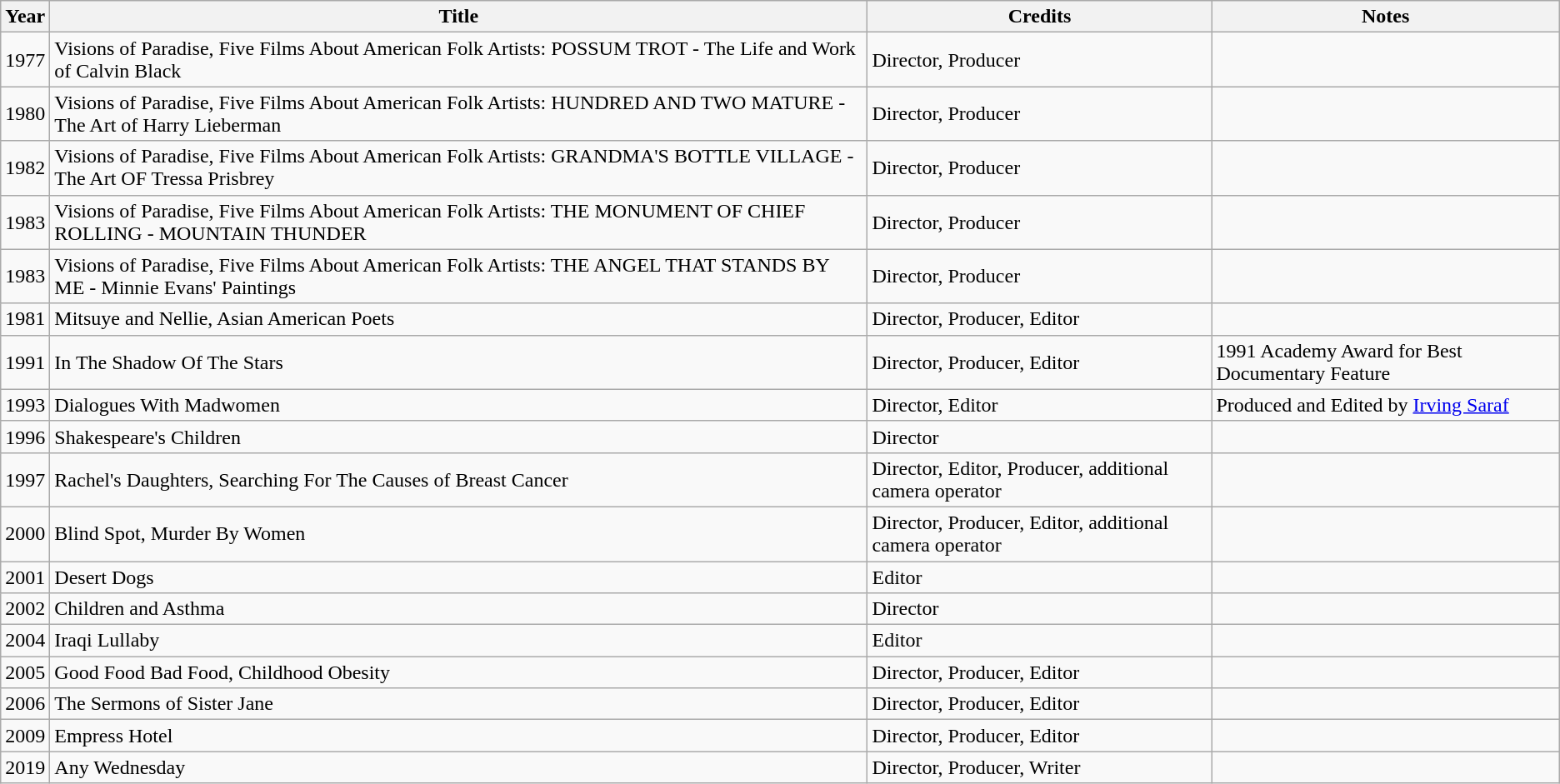<table class="wikitable">
<tr>
<th>Year</th>
<th>Title</th>
<th>Credits</th>
<th>Notes</th>
</tr>
<tr>
<td>1977</td>
<td>Visions of Paradise, Five Films About American Folk Artists: POSSUM TROT - The Life and Work of Calvin Black</td>
<td>Director, Producer</td>
<td></td>
</tr>
<tr>
<td>1980</td>
<td>Visions of Paradise, Five Films About American Folk Artists: HUNDRED AND TWO MATURE - The Art of Harry Lieberman</td>
<td>Director, Producer</td>
<td></td>
</tr>
<tr>
<td>1982</td>
<td>Visions of Paradise, Five Films About American Folk Artists: GRANDMA'S BOTTLE VILLAGE - The Art OF Tressa Prisbrey</td>
<td>Director, Producer</td>
<td></td>
</tr>
<tr>
<td>1983</td>
<td>Visions of Paradise, Five Films About American Folk Artists: THE MONUMENT OF CHIEF ROLLING - MOUNTAIN THUNDER</td>
<td>Director, Producer</td>
<td></td>
</tr>
<tr>
<td>1983</td>
<td>Visions of Paradise, Five Films About American Folk Artists: THE ANGEL THAT STANDS BY ME - Minnie Evans' Paintings</td>
<td>Director, Producer</td>
<td></td>
</tr>
<tr>
<td>1981</td>
<td>Mitsuye and Nellie, Asian American Poets</td>
<td>Director, Producer, Editor</td>
<td></td>
</tr>
<tr>
<td>1991</td>
<td>In The Shadow Of The Stars</td>
<td>Director, Producer, Editor</td>
<td>1991 Academy Award for Best Documentary Feature</td>
</tr>
<tr>
<td>1993</td>
<td>Dialogues With Madwomen</td>
<td>Director, Editor</td>
<td>Produced and Edited by <a href='#'>Irving Saraf</a></td>
</tr>
<tr>
<td>1996</td>
<td>Shakespeare's Children</td>
<td>Director</td>
<td></td>
</tr>
<tr>
<td>1997</td>
<td>Rachel's Daughters, Searching For The Causes of Breast Cancer</td>
<td>Director, Editor, Producer, additional camera operator</td>
<td></td>
</tr>
<tr>
<td>2000</td>
<td>Blind Spot, Murder By Women</td>
<td>Director, Producer, Editor, additional camera operator</td>
<td></td>
</tr>
<tr>
<td>2001</td>
<td>Desert Dogs</td>
<td>Editor</td>
<td></td>
</tr>
<tr>
<td>2002</td>
<td>Children and Asthma</td>
<td>Director</td>
<td></td>
</tr>
<tr>
<td>2004</td>
<td>Iraqi Lullaby</td>
<td>Editor</td>
<td></td>
</tr>
<tr>
<td>2005</td>
<td>Good Food Bad Food, Childhood Obesity</td>
<td>Director, Producer, Editor</td>
<td></td>
</tr>
<tr>
<td>2006</td>
<td>The Sermons of Sister Jane</td>
<td>Director, Producer, Editor</td>
<td></td>
</tr>
<tr>
<td>2009</td>
<td>Empress Hotel</td>
<td>Director, Producer, Editor</td>
<td></td>
</tr>
<tr>
<td>2019</td>
<td>Any Wednesday</td>
<td>Director, Producer, Writer</td>
<td></td>
</tr>
</table>
